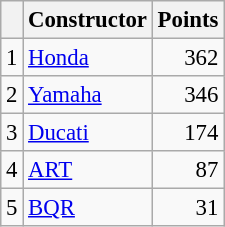<table class="wikitable" style="font-size: 95%;">
<tr>
<th></th>
<th>Constructor</th>
<th>Points</th>
</tr>
<tr>
<td align=center>1</td>
<td> <a href='#'>Honda</a></td>
<td align=right>362</td>
</tr>
<tr>
<td align=center>2</td>
<td> <a href='#'>Yamaha</a></td>
<td align=right>346</td>
</tr>
<tr>
<td align=center>3</td>
<td> <a href='#'>Ducati</a></td>
<td align=right>174</td>
</tr>
<tr>
<td align=center>4</td>
<td> <a href='#'>ART</a></td>
<td align=right>87</td>
</tr>
<tr>
<td align=center>5</td>
<td> <a href='#'>BQR</a></td>
<td align=right>31</td>
</tr>
</table>
